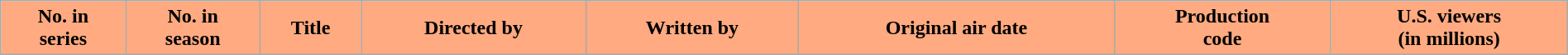<table class="wikitable plainrowheaders"  style="width:100%; margin-right:0;">
<tr>
<th ! style="background:#FFAA80; text-align:center;">No. in<br>series</th>
<th ! style="background:#FFAA80; text-align:center;">No. in<br>season</th>
<th ! style="background:#FFAA80; text-align:center;">Title</th>
<th ! style="background:#FFAA80; text-align:center;">Directed by</th>
<th ! style="background:#FFAA80; text-align:center;">Written by</th>
<th ! style="background:#FFAA80; text-align:center;">Original air date</th>
<th ! style="background:#FFAA80; text-align:center;">Production<br>code</th>
<th ! style="background:#FFAA80; text-align:center;">U.S. viewers<br> (in millions)<br>






















</th>
</tr>
</table>
